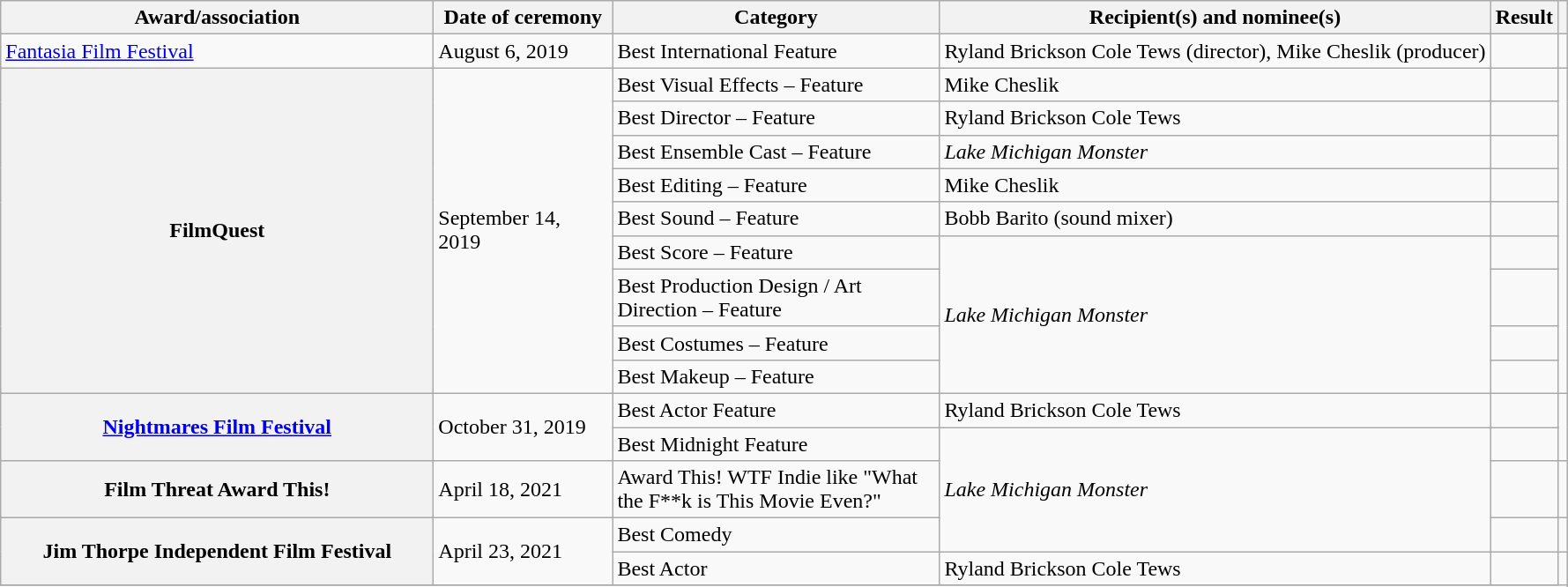<table class="wikitable plainrowheaders sortable">
<tr>
<th scope="col" style="width:20em;">Award/association</th>
<th scope="col" style="width:8em;">Date of ceremony</th>
<th scope="col" style="width:15em;">Category</th>
<th scope="col">Recipient(s) and nominee(s)</th>
<th scope="col">Result</th>
<th scope="col" class="unsortable"></th>
</tr>
<tr>
<td scope="row" rowspan="1"><a href='#'>Fantasia Film Festival</a></td>
<td rowspan="1">August 6, 2019</td>
<td>Best International Feature</td>
<td>Ryland Brickson Cole Tews (director), Mike Cheslik (producer)</td>
<td></td>
<td rowspan="1" style="text-align:center;"></td>
</tr>
<tr>
<th scope="row" rowspan="9">FilmQuest</th>
<td rowspan="9">September 14, 2019</td>
<td>Best Visual Effects – Feature</td>
<td>Mike Cheslik</td>
<td></td>
<td rowspan="9" style="text-align:center;"></td>
</tr>
<tr>
<td>Best Director – Feature</td>
<td>Ryland Brickson Cole Tews</td>
<td></td>
</tr>
<tr>
<td>Best Ensemble Cast – Feature</td>
<td><em>Lake Michigan Monster</em></td>
<td></td>
</tr>
<tr>
<td>Best Editing – Feature</td>
<td>Mike Cheslik</td>
<td></td>
</tr>
<tr>
<td>Best Sound – Feature</td>
<td>Bobb Barito (sound mixer)</td>
<td></td>
</tr>
<tr>
<td>Best Score – Feature</td>
<td rowspan="4"><em>Lake Michigan Monster</em></td>
<td></td>
</tr>
<tr>
<td>Best Production Design / Art Direction – Feature</td>
<td></td>
</tr>
<tr>
<td>Best Costumes – Feature</td>
<td></td>
</tr>
<tr>
<td>Best Makeup – Feature</td>
<td></td>
</tr>
<tr>
<th scope="row" rowspan="2"><a href='#'>Nightmares Film Festival</a></th>
<td scope="row" rowspan="2">October 31, 2019</td>
<td>Best Actor Feature</td>
<td>Ryland Brickson Cole Tews</td>
<td></td>
<td rowspan="2" style="text-align:center;"></td>
</tr>
<tr>
<td>Best Midnight Feature</td>
<td rowspan="3"><em>Lake Michigan Monster</em></td>
<td></td>
</tr>
<tr>
<th scope="row" rowspan="1">Film Threat Award This!</th>
<td>April 18, 2021</td>
<td>Award This! WTF Indie like "What the F**k is This Movie Even?"</td>
<td></td>
<td rowspan="1" style="text-align:center;"></td>
</tr>
<tr>
<th scope="row" rowspan="2">Jim Thorpe Independent Film Festival</th>
<td scope="row" rowspan="2">April 23, 2021</td>
<td>Best Comedy</td>
<td></td>
</tr>
<tr>
<td>Best Actor</td>
<td>Ryland Brickson Cole Tews</td>
<td></td>
<td rowspan="2" style="text-align:center;"></td>
</tr>
<tr>
</tr>
</table>
